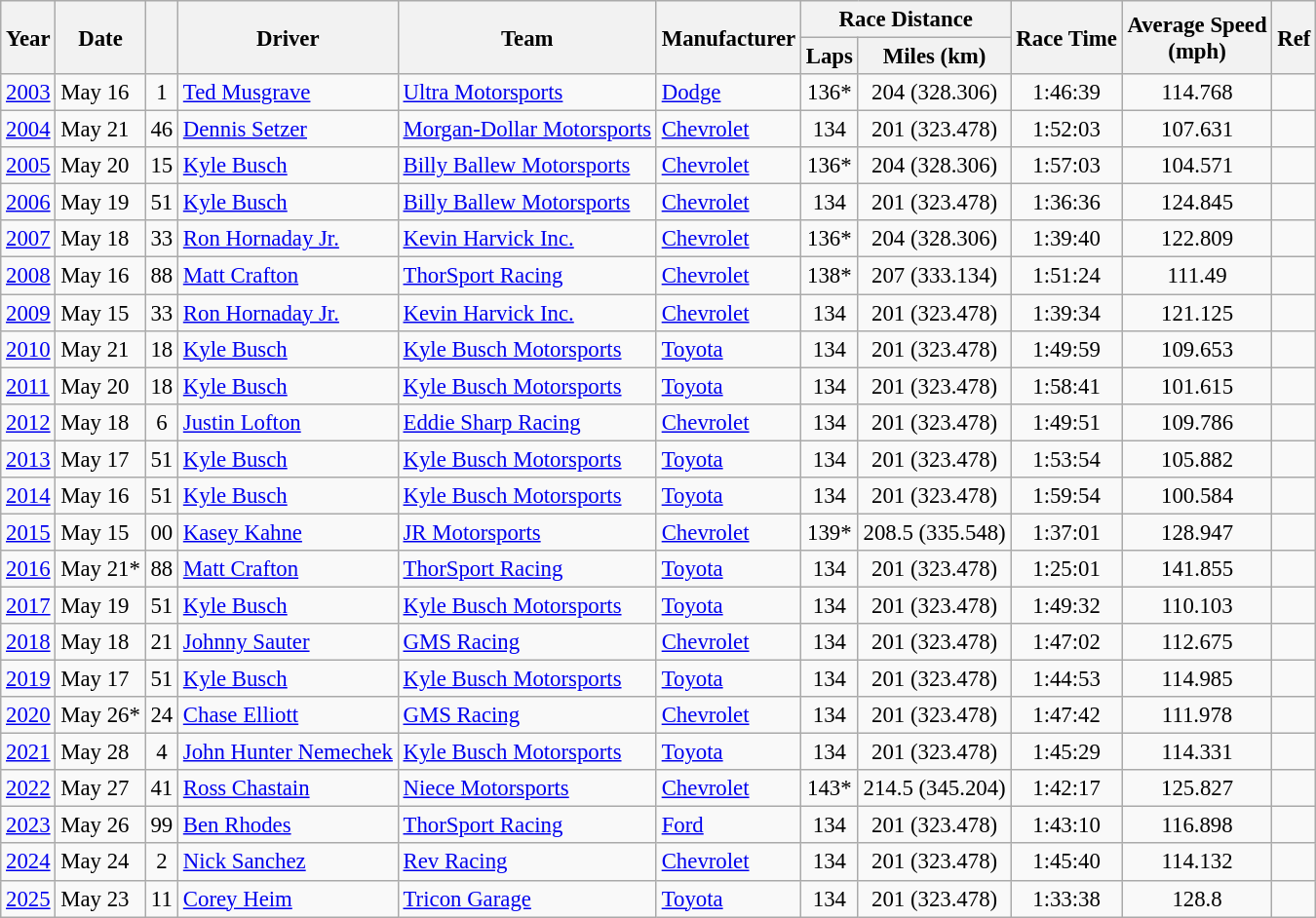<table class="wikitable" style="font-size: 95%;">
<tr>
<th rowspan="2">Year</th>
<th rowspan="2">Date</th>
<th rowspan="2"></th>
<th rowspan="2">Driver</th>
<th rowspan="2">Team</th>
<th rowspan="2">Manufacturer</th>
<th colspan="2">Race Distance</th>
<th rowspan="2">Race Time</th>
<th rowspan="2">Average Speed<br>(mph)</th>
<th rowspan="2">Ref</th>
</tr>
<tr>
<th>Laps</th>
<th>Miles (km)</th>
</tr>
<tr>
<td><a href='#'>2003</a></td>
<td>May 16</td>
<td align="center">1</td>
<td><a href='#'>Ted Musgrave</a></td>
<td><a href='#'>Ultra Motorsports</a></td>
<td><a href='#'>Dodge</a></td>
<td align="center">136*</td>
<td align="center">204 (328.306)</td>
<td align="center">1:46:39</td>
<td align="center">114.768</td>
<td align="center"></td>
</tr>
<tr>
<td><a href='#'>2004</a></td>
<td>May 21</td>
<td align="center">46</td>
<td><a href='#'>Dennis Setzer</a></td>
<td><a href='#'>Morgan-Dollar Motorsports</a></td>
<td><a href='#'>Chevrolet</a></td>
<td align="center">134</td>
<td align="center">201 (323.478)</td>
<td align="center">1:52:03</td>
<td align="center">107.631</td>
<td align="center"></td>
</tr>
<tr>
<td><a href='#'>2005</a></td>
<td>May 20</td>
<td align="center">15</td>
<td><a href='#'>Kyle Busch</a></td>
<td><a href='#'>Billy Ballew Motorsports</a></td>
<td><a href='#'>Chevrolet</a></td>
<td align="center">136*</td>
<td align="center">204 (328.306)</td>
<td align="center">1:57:03</td>
<td align="center">104.571</td>
<td align="center"></td>
</tr>
<tr>
<td><a href='#'>2006</a></td>
<td>May 19</td>
<td align="center">51</td>
<td><a href='#'>Kyle Busch</a></td>
<td><a href='#'>Billy Ballew Motorsports</a></td>
<td><a href='#'>Chevrolet</a></td>
<td align="center">134</td>
<td align="center">201 (323.478)</td>
<td align="center">1:36:36</td>
<td align="center">124.845</td>
<td align="center"></td>
</tr>
<tr>
<td><a href='#'>2007</a></td>
<td>May 18</td>
<td align="center">33</td>
<td><a href='#'>Ron Hornaday Jr.</a></td>
<td><a href='#'>Kevin Harvick Inc.</a></td>
<td><a href='#'>Chevrolet</a></td>
<td align="center">136*</td>
<td align="center">204 (328.306)</td>
<td align="center">1:39:40</td>
<td align="center">122.809</td>
<td align="center"></td>
</tr>
<tr>
<td><a href='#'>2008</a></td>
<td>May 16</td>
<td align="center">88</td>
<td><a href='#'>Matt Crafton</a></td>
<td><a href='#'>ThorSport Racing</a></td>
<td><a href='#'>Chevrolet</a></td>
<td align="center">138*</td>
<td align="center">207 (333.134)</td>
<td align="center">1:51:24</td>
<td align="center">111.49</td>
<td align="center"></td>
</tr>
<tr>
<td><a href='#'>2009</a></td>
<td>May 15</td>
<td align="center">33</td>
<td><a href='#'>Ron Hornaday Jr.</a></td>
<td><a href='#'>Kevin Harvick Inc.</a></td>
<td><a href='#'>Chevrolet</a></td>
<td align="center">134</td>
<td align="center">201 (323.478)</td>
<td align="center">1:39:34</td>
<td align="center">121.125</td>
<td align="center"></td>
</tr>
<tr>
<td><a href='#'>2010</a></td>
<td>May 21</td>
<td align="center">18</td>
<td><a href='#'>Kyle Busch</a></td>
<td><a href='#'>Kyle Busch Motorsports</a></td>
<td><a href='#'>Toyota</a></td>
<td align="center">134</td>
<td align="center">201 (323.478)</td>
<td align="center">1:49:59</td>
<td align="center">109.653</td>
<td align="center"></td>
</tr>
<tr>
<td><a href='#'>2011</a></td>
<td>May 20</td>
<td align="center">18</td>
<td><a href='#'>Kyle Busch</a></td>
<td><a href='#'>Kyle Busch Motorsports</a></td>
<td><a href='#'>Toyota</a></td>
<td align="center">134</td>
<td align="center">201 (323.478)</td>
<td align="center">1:58:41</td>
<td align="center">101.615</td>
<td align="center"></td>
</tr>
<tr>
<td><a href='#'>2012</a></td>
<td>May 18</td>
<td align="center">6</td>
<td><a href='#'>Justin Lofton</a></td>
<td><a href='#'>Eddie Sharp Racing</a></td>
<td><a href='#'>Chevrolet</a></td>
<td align="center">134</td>
<td align="center">201 (323.478)</td>
<td align="center">1:49:51</td>
<td align="center">109.786</td>
<td align="center"></td>
</tr>
<tr>
<td><a href='#'>2013</a></td>
<td>May 17</td>
<td align="center">51</td>
<td><a href='#'>Kyle Busch</a></td>
<td><a href='#'>Kyle Busch Motorsports</a></td>
<td><a href='#'>Toyota</a></td>
<td align="center">134</td>
<td align="center">201 (323.478)</td>
<td align="center">1:53:54</td>
<td align="center">105.882</td>
<td align="center"></td>
</tr>
<tr>
<td><a href='#'>2014</a></td>
<td>May 16</td>
<td align="center">51</td>
<td><a href='#'>Kyle Busch</a></td>
<td><a href='#'>Kyle Busch Motorsports</a></td>
<td><a href='#'>Toyota</a></td>
<td align="center">134</td>
<td align="center">201 (323.478)</td>
<td align="center">1:59:54</td>
<td align="center">100.584</td>
<td align="center"></td>
</tr>
<tr>
<td><a href='#'>2015</a></td>
<td>May 15</td>
<td align="center">00</td>
<td><a href='#'>Kasey Kahne</a></td>
<td><a href='#'>JR Motorsports</a></td>
<td><a href='#'>Chevrolet</a></td>
<td align="center">139*</td>
<td align="center">208.5 (335.548)</td>
<td align="center">1:37:01</td>
<td align="center">128.947</td>
<td align="center"></td>
</tr>
<tr>
<td><a href='#'>2016</a></td>
<td>May 21*</td>
<td align="center">88</td>
<td><a href='#'>Matt Crafton</a></td>
<td><a href='#'>ThorSport Racing</a></td>
<td><a href='#'>Toyota</a></td>
<td align="center">134</td>
<td align="center">201 (323.478)</td>
<td align="center">1:25:01</td>
<td align="center">141.855</td>
<td align="center"></td>
</tr>
<tr>
<td><a href='#'>2017</a></td>
<td>May 19</td>
<td align="center">51</td>
<td><a href='#'>Kyle Busch</a></td>
<td><a href='#'>Kyle Busch Motorsports</a></td>
<td><a href='#'>Toyota</a></td>
<td align="center">134</td>
<td align="center">201 (323.478)</td>
<td align="center">1:49:32</td>
<td align="center">110.103</td>
<td align="center"></td>
</tr>
<tr>
<td><a href='#'>2018</a></td>
<td>May 18</td>
<td align="center">21</td>
<td><a href='#'>Johnny Sauter</a></td>
<td><a href='#'>GMS Racing</a></td>
<td><a href='#'>Chevrolet</a></td>
<td align="center">134</td>
<td align="center">201 (323.478)</td>
<td align="center">1:47:02</td>
<td align="center">112.675</td>
<td align="center"></td>
</tr>
<tr>
<td><a href='#'>2019</a></td>
<td>May 17</td>
<td align="center">51</td>
<td><a href='#'>Kyle Busch</a></td>
<td><a href='#'>Kyle Busch Motorsports</a></td>
<td><a href='#'>Toyota</a></td>
<td align="center">134</td>
<td align="center">201 (323.478)</td>
<td align="center">1:44:53</td>
<td align="center">114.985</td>
<td align="center"></td>
</tr>
<tr>
<td><a href='#'>2020</a></td>
<td>May 26*</td>
<td align="center">24</td>
<td><a href='#'>Chase Elliott</a></td>
<td><a href='#'>GMS Racing</a></td>
<td><a href='#'>Chevrolet</a></td>
<td align="center">134</td>
<td align="center">201 (323.478)</td>
<td align="center">1:47:42</td>
<td align="center">111.978</td>
<td align="center"></td>
</tr>
<tr>
<td><a href='#'>2021</a></td>
<td>May 28</td>
<td align="center">4</td>
<td><a href='#'>John Hunter Nemechek</a></td>
<td><a href='#'>Kyle Busch Motorsports</a></td>
<td><a href='#'>Toyota</a></td>
<td align="center">134</td>
<td align="center">201 (323.478)</td>
<td align="center">1:45:29</td>
<td align="center">114.331</td>
<td align="center"></td>
</tr>
<tr>
<td><a href='#'>2022</a></td>
<td>May 27</td>
<td align="center">41</td>
<td><a href='#'>Ross Chastain</a></td>
<td><a href='#'>Niece Motorsports</a></td>
<td><a href='#'>Chevrolet</a></td>
<td align="center">143*</td>
<td align="center">214.5 (345.204)</td>
<td align="center">1:42:17</td>
<td align="center">125.827</td>
<td align="center"></td>
</tr>
<tr>
<td><a href='#'>2023</a></td>
<td>May 26</td>
<td align="center">99</td>
<td><a href='#'>Ben Rhodes</a></td>
<td><a href='#'>ThorSport Racing</a></td>
<td><a href='#'>Ford</a></td>
<td align="center">134</td>
<td align="center">201 (323.478)</td>
<td align="center">1:43:10</td>
<td align="center">116.898</td>
<td align="center"></td>
</tr>
<tr>
<td><a href='#'>2024</a></td>
<td>May 24</td>
<td align="center">2</td>
<td><a href='#'>Nick Sanchez</a></td>
<td><a href='#'>Rev Racing</a></td>
<td><a href='#'>Chevrolet</a></td>
<td align="center">134</td>
<td align="center">201 (323.478)</td>
<td align="center">1:45:40</td>
<td align="center">114.132</td>
<td align="center"></td>
</tr>
<tr>
<td><a href='#'>2025</a></td>
<td>May 23</td>
<td align="center">11</td>
<td><a href='#'>Corey Heim</a></td>
<td><a href='#'>Tricon Garage</a></td>
<td><a href='#'>Toyota</a></td>
<td align="center">134</td>
<td align="center">201 (323.478)</td>
<td align="center">1:33:38</td>
<td align="center">128.8</td>
<td align="center"></td>
</tr>
</table>
